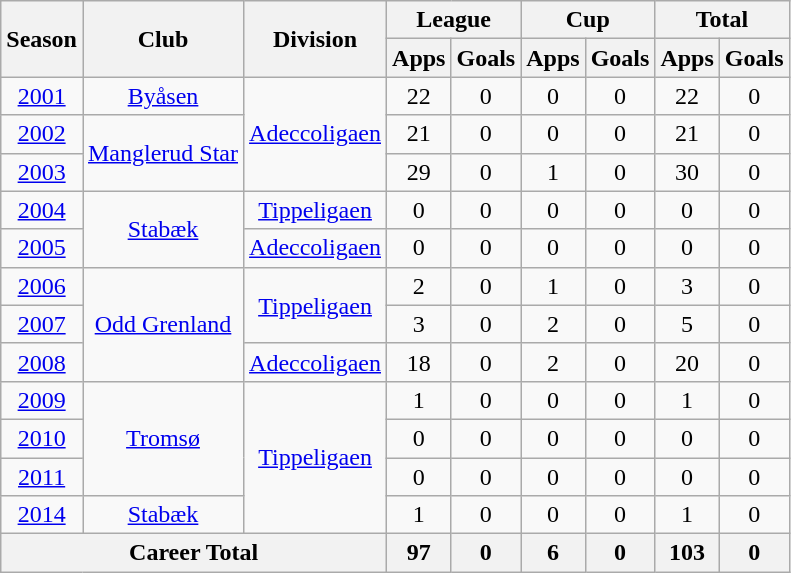<table class="wikitable" style="text-align: center;">
<tr>
<th rowspan="2">Season</th>
<th rowspan="2">Club</th>
<th rowspan="2">Division</th>
<th colspan="2">League</th>
<th colspan="2">Cup</th>
<th colspan="2">Total</th>
</tr>
<tr>
<th>Apps</th>
<th>Goals</th>
<th>Apps</th>
<th>Goals</th>
<th>Apps</th>
<th>Goals</th>
</tr>
<tr>
<td><a href='#'>2001</a></td>
<td rowspan="1" valign="center"><a href='#'>Byåsen</a></td>
<td rowspan="3" valign="center"><a href='#'>Adeccoligaen</a></td>
<td>22</td>
<td>0</td>
<td>0</td>
<td>0</td>
<td>22</td>
<td>0</td>
</tr>
<tr>
<td><a href='#'>2002</a></td>
<td rowspan="2" valign="center"><a href='#'>Manglerud Star</a></td>
<td>21</td>
<td>0</td>
<td>0</td>
<td>0</td>
<td>21</td>
<td>0</td>
</tr>
<tr>
<td><a href='#'>2003</a></td>
<td>29</td>
<td>0</td>
<td>1</td>
<td>0</td>
<td>30</td>
<td>0</td>
</tr>
<tr>
<td><a href='#'>2004</a></td>
<td rowspan="2" valign="center"><a href='#'>Stabæk</a></td>
<td><a href='#'>Tippeligaen</a></td>
<td>0</td>
<td>0</td>
<td>0</td>
<td>0</td>
<td>0</td>
<td>0</td>
</tr>
<tr>
<td><a href='#'>2005</a></td>
<td><a href='#'>Adeccoligaen</a></td>
<td>0</td>
<td>0</td>
<td>0</td>
<td>0</td>
<td>0</td>
<td>0</td>
</tr>
<tr>
<td><a href='#'>2006</a></td>
<td rowspan="3" valign="center"><a href='#'>Odd Grenland</a></td>
<td rowspan="2" valign="center"><a href='#'>Tippeligaen</a></td>
<td>2</td>
<td>0</td>
<td>1</td>
<td>0</td>
<td>3</td>
<td>0</td>
</tr>
<tr>
<td><a href='#'>2007</a></td>
<td>3</td>
<td>0</td>
<td>2</td>
<td>0</td>
<td>5</td>
<td>0</td>
</tr>
<tr>
<td><a href='#'>2008</a></td>
<td><a href='#'>Adeccoligaen</a></td>
<td>18</td>
<td>0</td>
<td>2</td>
<td>0</td>
<td>20</td>
<td>0</td>
</tr>
<tr>
<td><a href='#'>2009</a></td>
<td rowspan="3" valign="center"><a href='#'>Tromsø</a></td>
<td rowspan="4" valign="center"><a href='#'>Tippeligaen</a></td>
<td>1</td>
<td>0</td>
<td>0</td>
<td>0</td>
<td>1</td>
<td>0</td>
</tr>
<tr>
<td><a href='#'>2010</a></td>
<td>0</td>
<td>0</td>
<td>0</td>
<td>0</td>
<td>0</td>
<td>0</td>
</tr>
<tr>
<td><a href='#'>2011</a></td>
<td>0</td>
<td>0</td>
<td>0</td>
<td>0</td>
<td>0</td>
<td>0</td>
</tr>
<tr>
<td><a href='#'>2014</a></td>
<td rowspan="1" valign="center"><a href='#'>Stabæk</a></td>
<td>1</td>
<td>0</td>
<td>0</td>
<td>0</td>
<td>1</td>
<td>0</td>
</tr>
<tr>
<th colspan="3">Career Total</th>
<th>97</th>
<th>0</th>
<th>6</th>
<th>0</th>
<th>103</th>
<th>0</th>
</tr>
</table>
